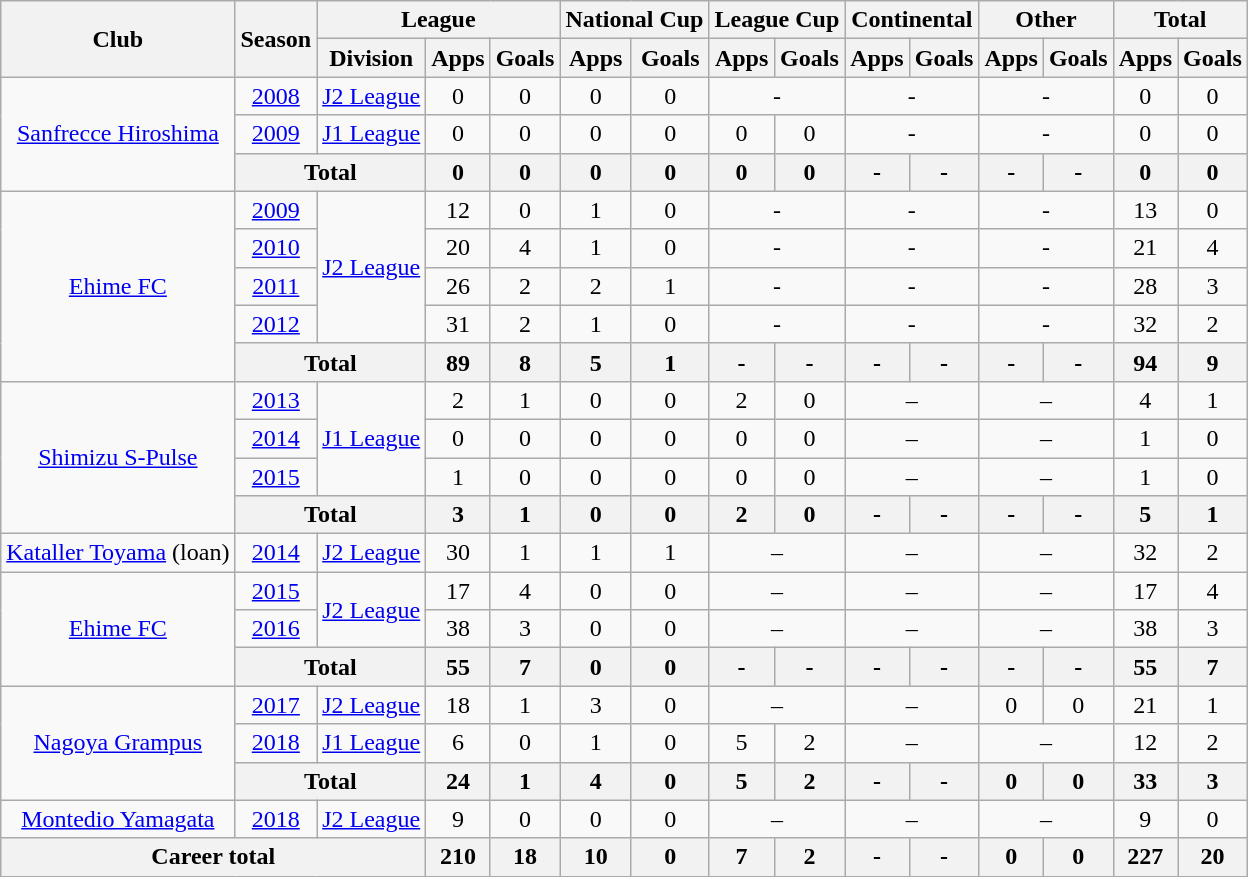<table class="wikitable" style="text-align: center;">
<tr>
<th rowspan="2">Club</th>
<th rowspan="2">Season</th>
<th colspan="3">League</th>
<th colspan="2">National Cup</th>
<th colspan="2">League Cup</th>
<th colspan="2">Continental</th>
<th colspan="2">Other</th>
<th colspan="2">Total</th>
</tr>
<tr>
<th>Division</th>
<th>Apps</th>
<th>Goals</th>
<th>Apps</th>
<th>Goals</th>
<th>Apps</th>
<th>Goals</th>
<th>Apps</th>
<th>Goals</th>
<th>Apps</th>
<th>Goals</th>
<th>Apps</th>
<th>Goals</th>
</tr>
<tr>
<td rowspan="3" valign="center"><a href='#'>Sanfrecce Hiroshima</a></td>
<td><a href='#'>2008</a></td>
<td><a href='#'>J2 League</a></td>
<td>0</td>
<td>0</td>
<td>0</td>
<td>0</td>
<td colspan="2">-</td>
<td colspan="2">-</td>
<td colspan="2">-</td>
<td>0</td>
<td>0</td>
</tr>
<tr>
<td><a href='#'>2009</a></td>
<td><a href='#'>J1 League</a></td>
<td>0</td>
<td>0</td>
<td>0</td>
<td>0</td>
<td>0</td>
<td>0</td>
<td colspan="2">-</td>
<td colspan="2">-</td>
<td>0</td>
<td>0</td>
</tr>
<tr>
<th colspan="2">Total</th>
<th>0</th>
<th>0</th>
<th>0</th>
<th>0</th>
<th>0</th>
<th>0</th>
<th>-</th>
<th>-</th>
<th>-</th>
<th>-</th>
<th>0</th>
<th>0</th>
</tr>
<tr>
<td rowspan="5" valign="center"><a href='#'>Ehime FC</a></td>
<td><a href='#'>2009</a></td>
<td rowspan="4" valign="center"><a href='#'>J2 League</a></td>
<td>12</td>
<td>0</td>
<td>1</td>
<td>0</td>
<td colspan="2">-</td>
<td colspan="2">-</td>
<td colspan="2">-</td>
<td>13</td>
<td>0</td>
</tr>
<tr>
<td><a href='#'>2010</a></td>
<td>20</td>
<td>4</td>
<td>1</td>
<td>0</td>
<td colspan="2">-</td>
<td colspan="2">-</td>
<td colspan="2">-</td>
<td>21</td>
<td>4</td>
</tr>
<tr>
<td><a href='#'>2011</a></td>
<td>26</td>
<td>2</td>
<td>2</td>
<td>1</td>
<td colspan="2">-</td>
<td colspan="2">-</td>
<td colspan="2">-</td>
<td>28</td>
<td>3</td>
</tr>
<tr>
<td><a href='#'>2012</a></td>
<td>31</td>
<td>2</td>
<td>1</td>
<td>0</td>
<td colspan="2">-</td>
<td colspan="2">-</td>
<td colspan="2">-</td>
<td>32</td>
<td>2</td>
</tr>
<tr>
<th colspan="2">Total</th>
<th>89</th>
<th>8</th>
<th>5</th>
<th>1</th>
<th>-</th>
<th>-</th>
<th>-</th>
<th>-</th>
<th>-</th>
<th>-</th>
<th>94</th>
<th>9</th>
</tr>
<tr>
<td rowspan="4" valign="center"><a href='#'>Shimizu S-Pulse</a></td>
<td><a href='#'>2013</a></td>
<td rowspan="3" valign="center"><a href='#'>J1 League</a></td>
<td>2</td>
<td>1</td>
<td>0</td>
<td>0</td>
<td>2</td>
<td>0</td>
<td colspan="2">–</td>
<td colspan="2">–</td>
<td>4</td>
<td>1</td>
</tr>
<tr>
<td><a href='#'>2014</a></td>
<td>0</td>
<td>0</td>
<td>0</td>
<td>0</td>
<td>0</td>
<td>0</td>
<td colspan="2">–</td>
<td colspan="2">–</td>
<td>1</td>
<td>0</td>
</tr>
<tr>
<td><a href='#'>2015</a></td>
<td>1</td>
<td>0</td>
<td>0</td>
<td>0</td>
<td>0</td>
<td>0</td>
<td colspan="2">–</td>
<td colspan="2">–</td>
<td>1</td>
<td>0</td>
</tr>
<tr>
<th colspan="2">Total</th>
<th>3</th>
<th>1</th>
<th>0</th>
<th>0</th>
<th>2</th>
<th>0</th>
<th>-</th>
<th>-</th>
<th>-</th>
<th>-</th>
<th>5</th>
<th>1</th>
</tr>
<tr>
<td valign="center"><a href='#'>Kataller Toyama</a> (loan)</td>
<td><a href='#'>2014</a></td>
<td><a href='#'>J2 League</a></td>
<td>30</td>
<td>1</td>
<td>1</td>
<td>1</td>
<td colspan="2">–</td>
<td colspan="2">–</td>
<td colspan="2">–</td>
<td>32</td>
<td>2</td>
</tr>
<tr>
<td rowspan="3" valign="center"><a href='#'>Ehime FC</a></td>
<td><a href='#'>2015</a></td>
<td rowspan="2" valign="center"><a href='#'>J2 League</a></td>
<td>17</td>
<td>4</td>
<td>0</td>
<td>0</td>
<td colspan="2">–</td>
<td colspan="2">–</td>
<td colspan="2">–</td>
<td>17</td>
<td>4</td>
</tr>
<tr>
<td><a href='#'>2016</a></td>
<td>38</td>
<td>3</td>
<td>0</td>
<td>0</td>
<td colspan="2">–</td>
<td colspan="2">–</td>
<td colspan="2">–</td>
<td>38</td>
<td>3</td>
</tr>
<tr>
<th colspan="2">Total</th>
<th>55</th>
<th>7</th>
<th>0</th>
<th>0</th>
<th>-</th>
<th>-</th>
<th>-</th>
<th>-</th>
<th>-</th>
<th>-</th>
<th>55</th>
<th>7</th>
</tr>
<tr>
<td rowspan = 3 valign="center"><a href='#'>Nagoya Grampus</a></td>
<td><a href='#'>2017</a></td>
<td><a href='#'>J2 League</a></td>
<td>18</td>
<td>1</td>
<td>3</td>
<td>0</td>
<td colspan="2">–</td>
<td colspan="2">–</td>
<td>0</td>
<td>0</td>
<td>21</td>
<td>1</td>
</tr>
<tr>
<td><a href='#'>2018</a></td>
<td><a href='#'>J1 League</a></td>
<td>6</td>
<td>0</td>
<td>1</td>
<td>0</td>
<td>5</td>
<td>2</td>
<td colspan="2">–</td>
<td colspan="2">–</td>
<td>12</td>
<td>2</td>
</tr>
<tr>
<th colspan="2">Total</th>
<th>24</th>
<th>1</th>
<th>4</th>
<th>0</th>
<th>5</th>
<th>2</th>
<th>-</th>
<th>-</th>
<th>0</th>
<th>0</th>
<th>33</th>
<th>3</th>
</tr>
<tr>
<td valign="center"><a href='#'>Montedio Yamagata</a></td>
<td><a href='#'>2018</a></td>
<td><a href='#'>J2 League</a></td>
<td>9</td>
<td>0</td>
<td>0</td>
<td>0</td>
<td colspan="2">–</td>
<td colspan="2">–</td>
<td colspan="2">–</td>
<td>9</td>
<td>0</td>
</tr>
<tr>
<th colspan="3">Career total</th>
<th>210</th>
<th>18</th>
<th>10</th>
<th>0</th>
<th>7</th>
<th>2</th>
<th>-</th>
<th>-</th>
<th>0</th>
<th>0</th>
<th>227</th>
<th>20</th>
</tr>
</table>
